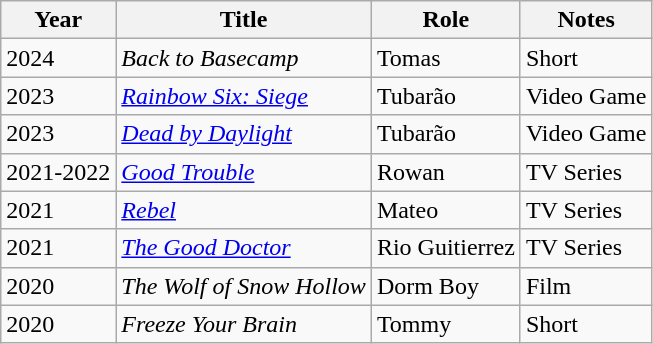<table class="wikitable">
<tr>
<th>Year</th>
<th>Title</th>
<th>Role</th>
<th>Notes</th>
</tr>
<tr>
<td>2024</td>
<td><em>Back to Basecamp</em></td>
<td>Tomas</td>
<td>Short</td>
</tr>
<tr>
<td>2023</td>
<td><a href='#'><em>Rainbow Six: Siege</em></a></td>
<td>Tubarão</td>
<td>Video Game</td>
</tr>
<tr>
<td>2023</td>
<td><em><a href='#'>Dead by Daylight</a></em></td>
<td>Tubarão</td>
<td>Video Game</td>
</tr>
<tr>
<td>2021-2022</td>
<td><a href='#'><em>Good Trouble</em></a></td>
<td>Rowan</td>
<td>TV Series</td>
</tr>
<tr>
<td>2021</td>
<td><a href='#'><em>Rebel</em></a></td>
<td>Mateo</td>
<td>TV Series</td>
</tr>
<tr>
<td>2021</td>
<td><a href='#'><em>The Good Doctor</em></a></td>
<td>Rio Guitierrez</td>
<td>TV Series</td>
</tr>
<tr>
<td>2020</td>
<td><em>The Wolf of Snow Hollow</em></td>
<td>Dorm Boy</td>
<td>Film</td>
</tr>
<tr>
<td>2020</td>
<td><em>Freeze Your Brain</em></td>
<td>Tommy</td>
<td>Short</td>
</tr>
</table>
